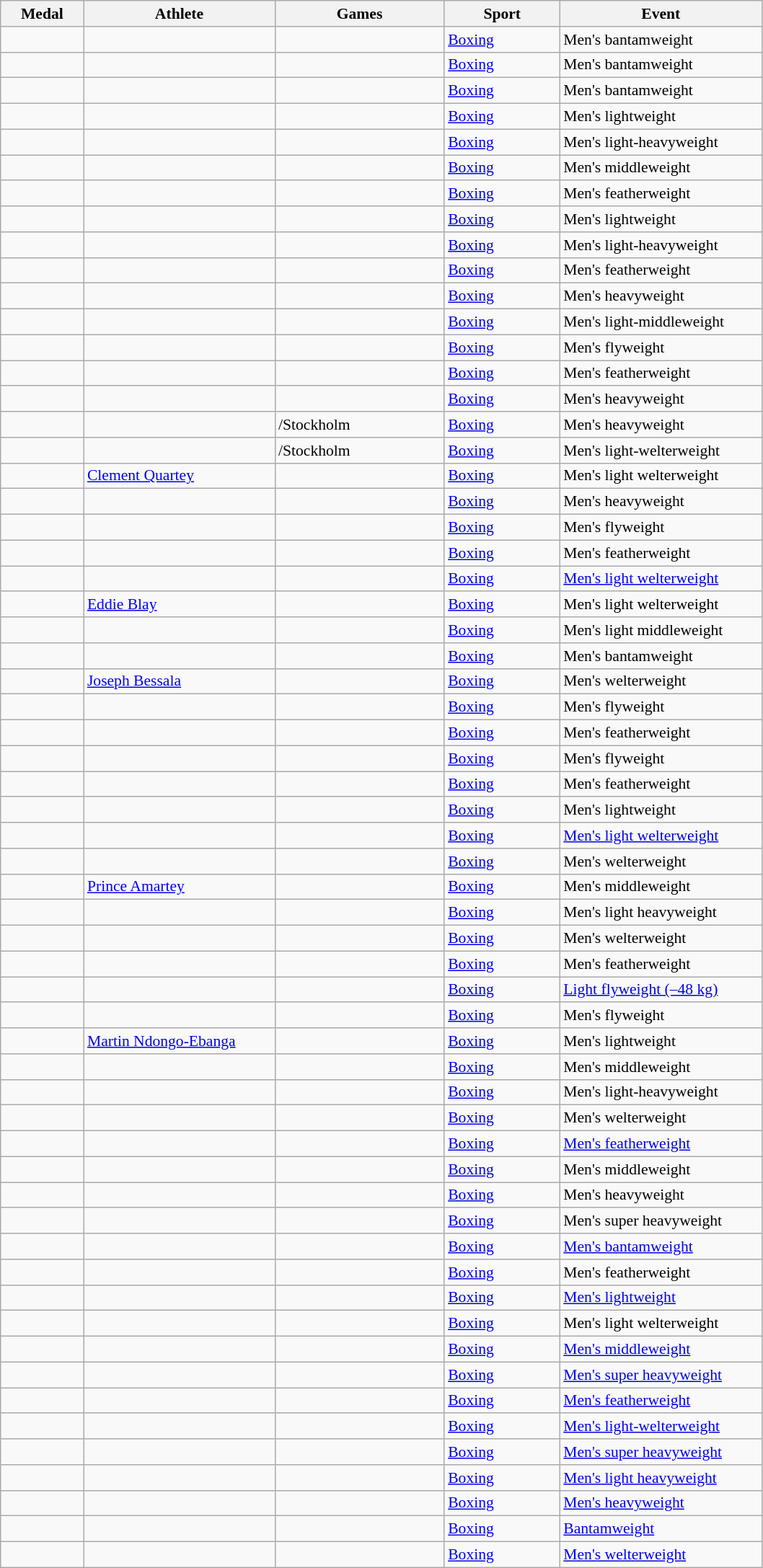<table class="wikitable sortable" style="font-size:90%">
<tr>
<th width="70">Medal</th>
<th width="170">Athlete</th>
<th width="150">Games</th>
<th width="100">Sport</th>
<th width="180">Event</th>
</tr>
<tr>
<td></td>
<td> </td>
<td></td>
<td> <a href='#'>Boxing</a></td>
<td>Men's bantamweight</td>
</tr>
<tr>
<td></td>
<td> </td>
<td></td>
<td> <a href='#'>Boxing</a></td>
<td>Men's bantamweight</td>
</tr>
<tr>
<td></td>
<td> </td>
<td></td>
<td> <a href='#'>Boxing</a></td>
<td>Men's bantamweight</td>
</tr>
<tr>
<td></td>
<td> </td>
<td></td>
<td> <a href='#'>Boxing</a></td>
<td>Men's lightweight</td>
</tr>
<tr>
<td></td>
<td> </td>
<td></td>
<td> <a href='#'>Boxing</a></td>
<td>Men's light-heavyweight</td>
</tr>
<tr>
<td></td>
<td> </td>
<td></td>
<td> <a href='#'>Boxing</a></td>
<td>Men's middleweight</td>
</tr>
<tr>
<td></td>
<td> </td>
<td></td>
<td> <a href='#'>Boxing</a></td>
<td>Men's featherweight</td>
</tr>
<tr>
<td></td>
<td> </td>
<td></td>
<td> <a href='#'>Boxing</a></td>
<td>Men's lightweight</td>
</tr>
<tr>
<td></td>
<td> </td>
<td></td>
<td> <a href='#'>Boxing</a></td>
<td>Men's light-heavyweight</td>
</tr>
<tr>
<td></td>
<td> </td>
<td></td>
<td> <a href='#'>Boxing</a></td>
<td>Men's featherweight</td>
</tr>
<tr>
<td></td>
<td> </td>
<td></td>
<td> <a href='#'>Boxing</a></td>
<td>Men's heavyweight</td>
</tr>
<tr>
<td></td>
<td> </td>
<td></td>
<td> <a href='#'>Boxing</a></td>
<td>Men's light-middleweight</td>
</tr>
<tr>
<td></td>
<td> </td>
<td></td>
<td> <a href='#'>Boxing</a></td>
<td>Men's flyweight</td>
</tr>
<tr>
<td></td>
<td> </td>
<td></td>
<td> <a href='#'>Boxing</a></td>
<td>Men's featherweight</td>
</tr>
<tr>
<td></td>
<td> </td>
<td></td>
<td> <a href='#'>Boxing</a></td>
<td>Men's heavyweight</td>
</tr>
<tr>
<td></td>
<td> </td>
<td>/Stockholm</td>
<td> <a href='#'>Boxing</a></td>
<td>Men's heavyweight</td>
</tr>
<tr>
<td></td>
<td> </td>
<td>/Stockholm</td>
<td> <a href='#'>Boxing</a></td>
<td>Men's light-welterweight</td>
</tr>
<tr>
<td></td>
<td> <a href='#'>Clement Quartey</a></td>
<td></td>
<td> <a href='#'>Boxing</a></td>
<td>Men's light welterweight</td>
</tr>
<tr>
<td></td>
<td> </td>
<td></td>
<td> <a href='#'>Boxing</a></td>
<td>Men's heavyweight</td>
</tr>
<tr>
<td></td>
<td> </td>
<td></td>
<td> <a href='#'>Boxing</a></td>
<td>Men's flyweight</td>
</tr>
<tr>
<td></td>
<td> </td>
<td></td>
<td> <a href='#'>Boxing</a></td>
<td>Men's featherweight</td>
</tr>
<tr>
<td></td>
<td> </td>
<td></td>
<td> <a href='#'>Boxing</a></td>
<td><a href='#'>Men's light welterweight</a></td>
</tr>
<tr>
<td></td>
<td> <a href='#'>Eddie Blay</a></td>
<td></td>
<td> <a href='#'>Boxing</a></td>
<td>Men's light welterweight</td>
</tr>
<tr>
<td></td>
<td> </td>
<td></td>
<td> <a href='#'>Boxing</a></td>
<td>Men's light middleweight</td>
</tr>
<tr>
<td></td>
<td> </td>
<td></td>
<td> <a href='#'>Boxing</a></td>
<td>Men's bantamweight</td>
</tr>
<tr>
<td></td>
<td> <a href='#'>Joseph Bessala</a></td>
<td></td>
<td> <a href='#'>Boxing</a></td>
<td>Men's welterweight</td>
</tr>
<tr>
<td></td>
<td> </td>
<td></td>
<td> <a href='#'>Boxing</a></td>
<td>Men's flyweight</td>
</tr>
<tr>
<td></td>
<td> </td>
<td></td>
<td> <a href='#'>Boxing</a></td>
<td>Men's featherweight</td>
</tr>
<tr>
<td></td>
<td> </td>
<td></td>
<td> <a href='#'>Boxing</a></td>
<td>Men's flyweight</td>
</tr>
<tr>
<td></td>
<td> </td>
<td></td>
<td> <a href='#'>Boxing</a></td>
<td>Men's featherweight</td>
</tr>
<tr>
<td></td>
<td> </td>
<td></td>
<td> <a href='#'>Boxing</a></td>
<td>Men's lightweight</td>
</tr>
<tr>
<td></td>
<td> </td>
<td></td>
<td> <a href='#'>Boxing</a></td>
<td><a href='#'>Men's light welterweight</a></td>
</tr>
<tr>
<td></td>
<td> </td>
<td></td>
<td> <a href='#'>Boxing</a></td>
<td>Men's welterweight</td>
</tr>
<tr>
<td></td>
<td> <a href='#'>Prince Amartey</a></td>
<td></td>
<td> <a href='#'>Boxing</a></td>
<td>Men's middleweight</td>
</tr>
<tr>
<td></td>
<td> </td>
<td></td>
<td> <a href='#'>Boxing</a></td>
<td>Men's light heavyweight</td>
</tr>
<tr>
<td></td>
<td> </td>
<td></td>
<td> <a href='#'>Boxing</a></td>
<td>Men's welterweight</td>
</tr>
<tr>
<td></td>
<td>  </td>
<td></td>
<td> <a href='#'>Boxing</a></td>
<td>Men's featherweight</td>
</tr>
<tr>
<td></td>
<td> </td>
<td></td>
<td> <a href='#'>Boxing</a></td>
<td><a href='#'>Light flyweight (–48 kg)</a></td>
</tr>
<tr>
<td></td>
<td> </td>
<td></td>
<td> <a href='#'>Boxing</a></td>
<td>Men's flyweight</td>
</tr>
<tr>
<td></td>
<td> <a href='#'>Martin Ndongo-Ebanga</a></td>
<td></td>
<td> <a href='#'>Boxing</a></td>
<td>Men's lightweight</td>
</tr>
<tr>
<td></td>
<td> </td>
<td></td>
<td> <a href='#'>Boxing</a></td>
<td>Men's middleweight</td>
</tr>
<tr>
<td></td>
<td> </td>
<td></td>
<td> <a href='#'>Boxing</a></td>
<td>Men's light-heavyweight</td>
</tr>
<tr>
<td></td>
<td> </td>
<td></td>
<td> <a href='#'>Boxing</a></td>
<td>Men's welterweight</td>
</tr>
<tr>
<td></td>
<td> </td>
<td></td>
<td> <a href='#'>Boxing</a></td>
<td><a href='#'>Men's featherweight</a></td>
</tr>
<tr>
<td></td>
<td> </td>
<td></td>
<td> <a href='#'>Boxing</a></td>
<td>Men's middleweight</td>
</tr>
<tr>
<td></td>
<td> </td>
<td></td>
<td> <a href='#'>Boxing</a></td>
<td>Men's heavyweight</td>
</tr>
<tr>
<td></td>
<td> </td>
<td></td>
<td> <a href='#'>Boxing</a></td>
<td>Men's super heavyweight</td>
</tr>
<tr>
<td></td>
<td> </td>
<td></td>
<td> <a href='#'>Boxing</a></td>
<td><a href='#'>Men's bantamweight</a></td>
</tr>
<tr>
<td></td>
<td> </td>
<td></td>
<td> <a href='#'>Boxing</a></td>
<td>Men's featherweight</td>
</tr>
<tr>
<td></td>
<td> </td>
<td></td>
<td> <a href='#'>Boxing</a></td>
<td><a href='#'>Men's lightweight</a></td>
</tr>
<tr>
<td></td>
<td> </td>
<td></td>
<td> <a href='#'>Boxing</a></td>
<td>Men's light welterweight</td>
</tr>
<tr>
<td></td>
<td> </td>
<td></td>
<td> <a href='#'>Boxing</a></td>
<td><a href='#'>Men's middleweight</a></td>
</tr>
<tr>
<td></td>
<td> </td>
<td></td>
<td> <a href='#'>Boxing</a></td>
<td><a href='#'>Men's super heavyweight</a></td>
</tr>
<tr>
<td></td>
<td> </td>
<td></td>
<td> <a href='#'>Boxing</a></td>
<td><a href='#'>Men's featherweight</a></td>
</tr>
<tr>
<td></td>
<td> </td>
<td></td>
<td> <a href='#'>Boxing</a></td>
<td><a href='#'>Men's light-welterweight</a></td>
</tr>
<tr>
<td></td>
<td> </td>
<td></td>
<td><a href='#'>Boxing</a></td>
<td><a href='#'>Men's super heavyweight</a></td>
</tr>
<tr>
<td></td>
<td> </td>
<td></td>
<td> <a href='#'>Boxing</a></td>
<td><a href='#'>Men's light heavyweight</a></td>
</tr>
<tr>
<td></td>
<td> </td>
<td></td>
<td> <a href='#'>Boxing</a></td>
<td><a href='#'>Men's heavyweight</a></td>
</tr>
<tr>
<td></td>
<td> </td>
<td></td>
<td> <a href='#'>Boxing</a></td>
<td><a href='#'>Bantamweight</a></td>
</tr>
<tr>
<td></td>
<td> </td>
<td></td>
<td> <a href='#'>Boxing</a></td>
<td><a href='#'>Men's welterweight</a></td>
</tr>
</table>
